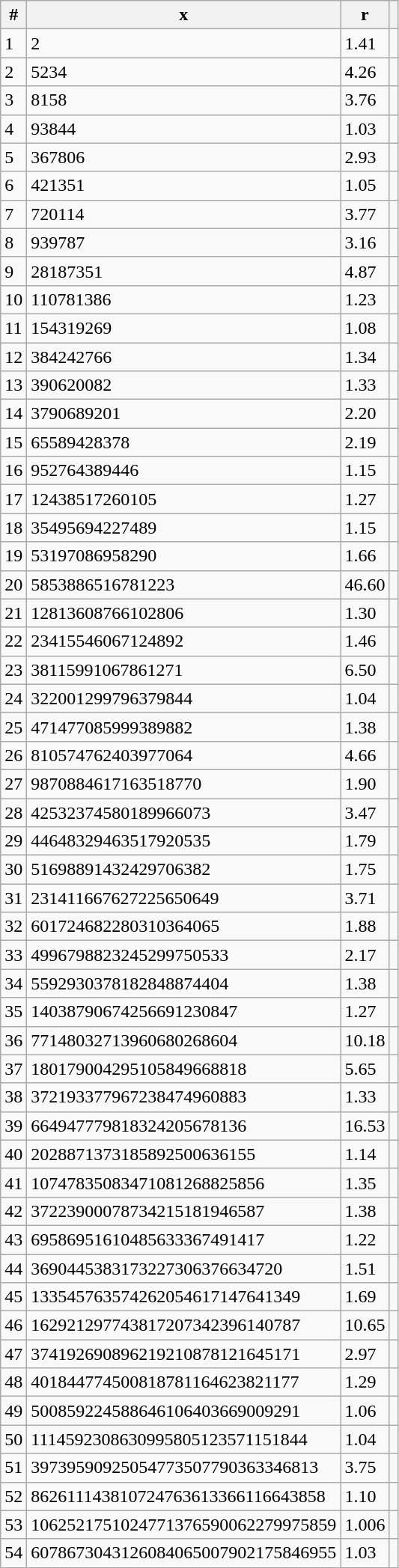<table class="wikitable">
<tr>
<th>#</th>
<th>x</th>
<th>r</th>
<th></th>
</tr>
<tr>
<td>1</td>
<td>2</td>
<td>1.41</td>
<td></td>
</tr>
<tr>
<td>2</td>
<td>5234</td>
<td>4.26</td>
<td></td>
</tr>
<tr>
<td>3</td>
<td>8158</td>
<td>3.76</td>
<td></td>
</tr>
<tr>
<td>4</td>
<td>93844</td>
<td>1.03</td>
<td></td>
</tr>
<tr>
<td>5</td>
<td>367806</td>
<td>2.93</td>
<td></td>
</tr>
<tr>
<td>6</td>
<td>421351</td>
<td>1.05</td>
<td></td>
</tr>
<tr>
<td>7</td>
<td>720114</td>
<td>3.77</td>
<td></td>
</tr>
<tr>
<td>8</td>
<td>939787</td>
<td>3.16</td>
<td></td>
</tr>
<tr>
<td>9</td>
<td>28187351</td>
<td>4.87</td>
<td></td>
</tr>
<tr>
<td>10</td>
<td>110781386</td>
<td>1.23</td>
<td></td>
</tr>
<tr>
<td>11</td>
<td>154319269</td>
<td>1.08</td>
<td></td>
</tr>
<tr>
<td>12</td>
<td>384242766</td>
<td>1.34</td>
<td></td>
</tr>
<tr>
<td>13</td>
<td>390620082</td>
<td>1.33</td>
<td></td>
</tr>
<tr>
<td>14</td>
<td>3790689201</td>
<td>2.20</td>
<td></td>
</tr>
<tr>
<td>15</td>
<td>65589428378</td>
<td>2.19</td>
<td></td>
</tr>
<tr>
<td>16</td>
<td>952764389446</td>
<td>1.15</td>
<td></td>
</tr>
<tr>
<td>17</td>
<td>12438517260105</td>
<td>1.27</td>
<td></td>
</tr>
<tr>
<td>18</td>
<td>35495694227489</td>
<td>1.15</td>
<td></td>
</tr>
<tr>
<td>19</td>
<td>53197086958290</td>
<td>1.66</td>
<td></td>
</tr>
<tr>
<td>20</td>
<td>5853886516781223</td>
<td>46.60</td>
<td></td>
</tr>
<tr>
<td>21</td>
<td>12813608766102806</td>
<td>1.30</td>
<td></td>
</tr>
<tr>
<td>22</td>
<td>23415546067124892</td>
<td>1.46</td>
<td></td>
</tr>
<tr>
<td>23</td>
<td>38115991067861271</td>
<td>6.50</td>
<td></td>
</tr>
<tr>
<td>24</td>
<td>322001299796379844</td>
<td>1.04</td>
<td></td>
</tr>
<tr>
<td>25</td>
<td>471477085999389882</td>
<td>1.38</td>
<td></td>
</tr>
<tr>
<td>26</td>
<td>810574762403977064</td>
<td>4.66</td>
<td></td>
</tr>
<tr>
<td>27</td>
<td>9870884617163518770</td>
<td>1.90</td>
<td></td>
</tr>
<tr>
<td>28</td>
<td>42532374580189966073</td>
<td>3.47</td>
<td></td>
</tr>
<tr>
<td>29</td>
<td>44648329463517920535</td>
<td>1.79</td>
<td></td>
</tr>
<tr>
<td>30</td>
<td>51698891432429706382</td>
<td>1.75</td>
<td></td>
</tr>
<tr>
<td>31</td>
<td>231411667627225650649</td>
<td>3.71</td>
<td></td>
</tr>
<tr>
<td>32</td>
<td>601724682280310364065</td>
<td>1.88</td>
<td></td>
</tr>
<tr>
<td>33</td>
<td>4996798823245299750533</td>
<td>2.17</td>
<td></td>
</tr>
<tr>
<td>34</td>
<td>5592930378182848874404</td>
<td>1.38</td>
<td></td>
</tr>
<tr>
<td>35</td>
<td>14038790674256691230847</td>
<td>1.27</td>
<td></td>
</tr>
<tr>
<td>36</td>
<td>77148032713960680268604</td>
<td>10.18</td>
<td></td>
</tr>
<tr>
<td>37</td>
<td>180179004295105849668818</td>
<td>5.65</td>
<td></td>
</tr>
<tr>
<td>38</td>
<td>372193377967238474960883</td>
<td>1.33</td>
<td></td>
</tr>
<tr>
<td>39</td>
<td>664947779818324205678136</td>
<td>16.53</td>
<td></td>
</tr>
<tr>
<td>40</td>
<td>2028871373185892500636155</td>
<td>1.14</td>
<td></td>
</tr>
<tr>
<td>41</td>
<td>10747835083471081268825856</td>
<td>1.35</td>
<td></td>
</tr>
<tr>
<td>42</td>
<td>37223900078734215181946587</td>
<td>1.38</td>
<td></td>
</tr>
<tr>
<td>43</td>
<td>69586951610485633367491417</td>
<td>1.22</td>
<td></td>
</tr>
<tr>
<td>44</td>
<td>3690445383173227306376634720</td>
<td>1.51</td>
<td></td>
</tr>
<tr>
<td>45</td>
<td>133545763574262054617147641349</td>
<td>1.69</td>
<td></td>
</tr>
<tr>
<td>46</td>
<td>162921297743817207342396140787</td>
<td>10.65</td>
<td></td>
</tr>
<tr>
<td>47</td>
<td>374192690896219210878121645171</td>
<td>2.97</td>
<td></td>
</tr>
<tr>
<td>48</td>
<td>401844774500818781164623821177</td>
<td>1.29</td>
<td></td>
</tr>
<tr>
<td>49</td>
<td>500859224588646106403669009291</td>
<td>1.06</td>
<td></td>
</tr>
<tr>
<td>50</td>
<td>1114592308630995805123571151844</td>
<td>1.04</td>
<td></td>
</tr>
<tr>
<td>51</td>
<td>39739590925054773507790363346813</td>
<td>3.75</td>
<td></td>
</tr>
<tr>
<td>52</td>
<td>862611143810724763613366116643858</td>
<td>1.10</td>
<td></td>
</tr>
<tr>
<td>53</td>
<td>1062521751024771376590062279975859</td>
<td>1.006</td>
<td></td>
</tr>
<tr>
<td>54</td>
<td>6078673043126084065007902175846955</td>
<td>1.03</td>
<td></td>
</tr>
</table>
